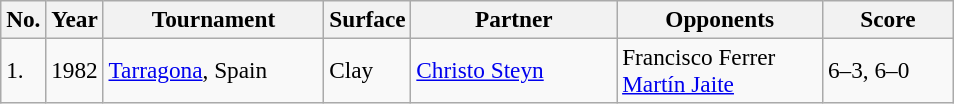<table class="sortable wikitable" style=font-size:97%>
<tr>
<th style="width:20px" class="unsortable">No.</th>
<th style="width:30px">Year</th>
<th style="width:140px">Tournament</th>
<th style="width:50px">Surface</th>
<th style="width:130px">Partner</th>
<th style="width:130px">Opponents</th>
<th style="width:80px" class="unsortable">Score</th>
</tr>
<tr>
<td>1.</td>
<td>1982</td>
<td><a href='#'>Tarragona</a>, Spain</td>
<td>Clay</td>
<td> <a href='#'>Christo Steyn</a></td>
<td> Francisco Ferrer<br> <a href='#'>Martín Jaite</a></td>
<td>6–3, 6–0</td>
</tr>
</table>
